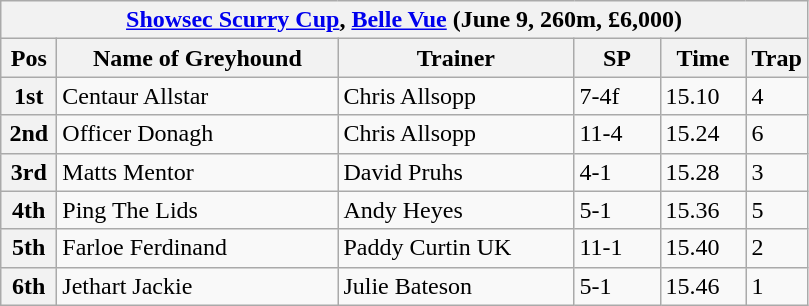<table class="wikitable">
<tr>
<th colspan="6"><a href='#'>Showsec Scurry Cup</a>, <a href='#'>Belle Vue</a> (June 9, 260m, £6,000)</th>
</tr>
<tr>
<th width=30>Pos</th>
<th width=180>Name of Greyhound</th>
<th width=150>Trainer</th>
<th width=50>SP</th>
<th width=50>Time</th>
<th width=30>Trap</th>
</tr>
<tr>
<th>1st</th>
<td>Centaur Allstar</td>
<td>Chris Allsopp</td>
<td>7-4f</td>
<td>15.10</td>
<td>4</td>
</tr>
<tr>
<th>2nd</th>
<td>Officer Donagh</td>
<td>Chris Allsopp</td>
<td>11-4</td>
<td>15.24</td>
<td>6</td>
</tr>
<tr>
<th>3rd</th>
<td>Matts Mentor</td>
<td>David Pruhs</td>
<td>4-1</td>
<td>15.28</td>
<td>3</td>
</tr>
<tr>
<th>4th</th>
<td>Ping The Lids</td>
<td>Andy Heyes</td>
<td>5-1</td>
<td>15.36</td>
<td>5</td>
</tr>
<tr>
<th>5th</th>
<td>Farloe Ferdinand</td>
<td>Paddy Curtin UK</td>
<td>11-1</td>
<td>15.40</td>
<td>2</td>
</tr>
<tr>
<th>6th</th>
<td>Jethart Jackie</td>
<td>Julie Bateson</td>
<td>5-1</td>
<td>15.46</td>
<td>1</td>
</tr>
</table>
